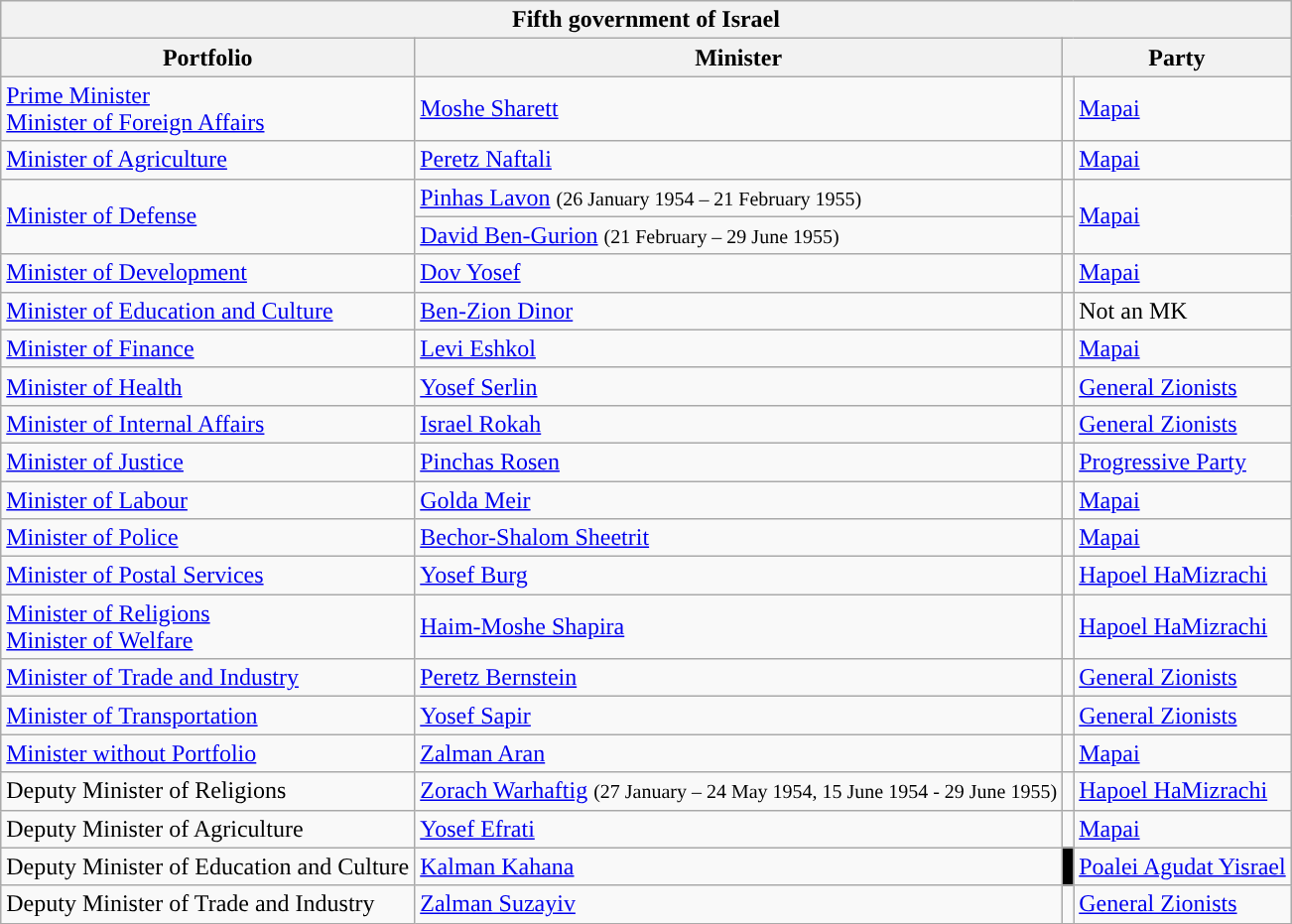<table class="wikitable sortable" style="text-align:left">
<tr>
<th colspan=4>Fifth government of Israel</th>
</tr>
<tr>
<th>Portfolio</th>
<th>Minister</th>
<th colspan=2>Party</th>
</tr>
<tr>
<td><a href='#'>Prime Minister</a><br><a href='#'>Minister of Foreign Affairs</a></td>
<td><a href='#'>Moshe Sharett</a></td>
<td style="background:"></td>
<td><a href='#'>Mapai</a></td>
</tr>
<tr>
<td><a href='#'>Minister of Agriculture</a></td>
<td><a href='#'>Peretz Naftali</a></td>
<td style="background:"></td>
<td><a href='#'>Mapai</a></td>
</tr>
<tr>
<td rowspan="2"><a href='#'>Minister of Defense</a></td>
<td><a href='#'>Pinhas Lavon</a> <small>(26 January 1954 – 21 February 1955)</small></td>
<td style="background:"></td>
<td rowspan="2"><a href='#'>Mapai</a></td>
</tr>
<tr>
<td><a href='#'>David Ben-Gurion</a> <small>(21 February – 29 June 1955)</small></td>
<td style="background:"></td>
</tr>
<tr>
<td><a href='#'>Minister of Development</a></td>
<td><a href='#'>Dov Yosef</a></td>
<td style="background:"></td>
<td><a href='#'>Mapai</a></td>
</tr>
<tr>
<td><a href='#'>Minister of Education and Culture</a></td>
<td><a href='#'>Ben-Zion Dinor</a></td>
<td style="background:"></td>
<td>Not an MK</td>
</tr>
<tr>
<td><a href='#'>Minister of Finance</a></td>
<td><a href='#'>Levi Eshkol</a></td>
<td style="background:"></td>
<td><a href='#'>Mapai</a></td>
</tr>
<tr>
<td><a href='#'>Minister of Health</a></td>
<td><a href='#'>Yosef Serlin</a></td>
<td style="background:"></td>
<td><a href='#'>General Zionists</a></td>
</tr>
<tr>
<td><a href='#'>Minister of Internal Affairs</a></td>
<td><a href='#'>Israel Rokah</a></td>
<td style="background:"></td>
<td><a href='#'>General Zionists</a></td>
</tr>
<tr>
<td><a href='#'>Minister of Justice</a></td>
<td><a href='#'>Pinchas Rosen</a></td>
<td style="background:"></td>
<td><a href='#'>Progressive Party</a></td>
</tr>
<tr>
<td><a href='#'>Minister of Labour</a></td>
<td><a href='#'>Golda Meir</a></td>
<td style="background:"></td>
<td><a href='#'>Mapai</a></td>
</tr>
<tr>
<td><a href='#'>Minister of Police</a></td>
<td><a href='#'>Bechor-Shalom Sheetrit</a></td>
<td style="background:"></td>
<td><a href='#'>Mapai</a></td>
</tr>
<tr>
<td><a href='#'>Minister of Postal Services</a></td>
<td><a href='#'>Yosef Burg</a></td>
<td style="background:"></td>
<td><a href='#'>Hapoel HaMizrachi</a></td>
</tr>
<tr>
<td><a href='#'>Minister of Religions</a><br><a href='#'>Minister of Welfare</a></td>
<td><a href='#'>Haim-Moshe Shapira</a></td>
<td style="background:"></td>
<td><a href='#'>Hapoel HaMizrachi</a></td>
</tr>
<tr>
<td><a href='#'>Minister of Trade and Industry</a></td>
<td><a href='#'>Peretz Bernstein</a></td>
<td style="background:"></td>
<td><a href='#'>General Zionists</a></td>
</tr>
<tr>
<td><a href='#'>Minister of Transportation</a></td>
<td><a href='#'>Yosef Sapir</a></td>
<td style="background:"></td>
<td><a href='#'>General Zionists</a></td>
</tr>
<tr>
<td><a href='#'>Minister without Portfolio</a></td>
<td><a href='#'>Zalman Aran</a></td>
<td style="background:"></td>
<td><a href='#'>Mapai</a></td>
</tr>
<tr>
<td>Deputy Minister of Religions</td>
<td><a href='#'>Zorach Warhaftig</a> <small>(27 January – 24 May 1954, 15 June 1954 - 29 June 1955)</small></td>
<td style="background:"></td>
<td><a href='#'>Hapoel HaMizrachi</a></td>
</tr>
<tr>
<td>Deputy Minister of Agriculture</td>
<td><a href='#'>Yosef Efrati</a></td>
<td style="background:"></td>
<td><a href='#'>Mapai</a></td>
</tr>
<tr>
<td>Deputy Minister of Education and Culture</td>
<td><a href='#'>Kalman Kahana</a></td>
<td style="background:#000000"></td>
<td><a href='#'>Poalei Agudat Yisrael</a></td>
</tr>
<tr>
<td>Deputy Minister of Trade and Industry</td>
<td><a href='#'>Zalman Suzayiv</a></td>
<td style="background:"></td>
<td><a href='#'>General Zionists</a></td>
</tr>
</table>
